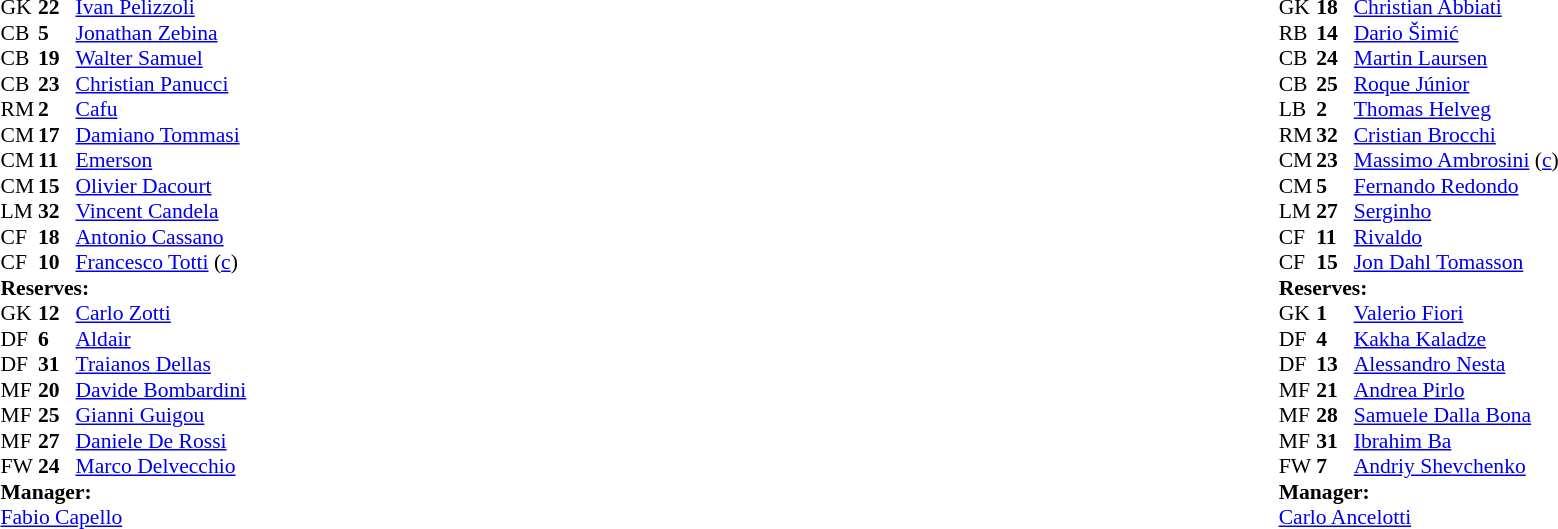<table width="100%">
<tr>
<td valign="top" width="50%"><br><table style="font-size: 90%" cellspacing="0" cellpadding="0">
<tr>
<td colspan="4"></td>
</tr>
<tr>
<th width="25"></th>
<th width="25"></th>
</tr>
<tr>
<td>GK</td>
<td><strong>22</strong></td>
<td> <a href='#'>Ivan Pelizzoli</a></td>
</tr>
<tr>
<td>CB</td>
<td><strong>5</strong></td>
<td> <a href='#'>Jonathan Zebina</a></td>
</tr>
<tr>
<td>CB</td>
<td><strong>19</strong></td>
<td> <a href='#'>Walter Samuel</a></td>
</tr>
<tr>
<td>CB</td>
<td><strong>23</strong></td>
<td> <a href='#'>Christian Panucci</a></td>
<td></td>
</tr>
<tr>
<td>RM</td>
<td><strong>2</strong></td>
<td> <a href='#'>Cafu</a></td>
<td></td>
<td> </td>
</tr>
<tr>
<td>CM</td>
<td><strong>17</strong></td>
<td> <a href='#'>Damiano Tommasi</a></td>
</tr>
<tr>
<td>CM</td>
<td><strong>11</strong></td>
<td> <a href='#'>Emerson</a></td>
<td></td>
<td></td>
</tr>
<tr>
<td>CM</td>
<td><strong>15</strong></td>
<td> <a href='#'>Olivier Dacourt</a></td>
</tr>
<tr>
<td>LM</td>
<td><strong>32</strong></td>
<td> <a href='#'>Vincent Candela</a></td>
</tr>
<tr>
<td>CF</td>
<td><strong>18</strong></td>
<td> <a href='#'>Antonio Cassano</a></td>
<td></td>
<td></td>
</tr>
<tr>
<td>CF</td>
<td><strong>10</strong></td>
<td> <a href='#'>Francesco Totti</a> (<a href='#'>c</a>)</td>
</tr>
<tr>
<td colspan=3><strong>Reserves:</strong></td>
</tr>
<tr>
<td>GK</td>
<td><strong>12</strong></td>
<td> <a href='#'>Carlo Zotti</a></td>
</tr>
<tr>
<td>DF</td>
<td><strong>6</strong></td>
<td> <a href='#'>Aldair</a></td>
</tr>
<tr>
<td>DF</td>
<td><strong>31</strong></td>
<td> <a href='#'>Traianos Dellas</a></td>
</tr>
<tr>
<td>MF</td>
<td><strong>20</strong></td>
<td> <a href='#'>Davide Bombardini</a></td>
</tr>
<tr>
<td>MF</td>
<td><strong>25</strong></td>
<td> <a href='#'>Gianni Guigou</a></td>
<td></td>
<td></td>
</tr>
<tr>
<td>MF</td>
<td><strong>27</strong></td>
<td> <a href='#'>Daniele De Rossi</a></td>
<td></td>
<td></td>
</tr>
<tr>
<td>FW</td>
<td><strong>24</strong></td>
<td> <a href='#'>Marco Delvecchio</a></td>
<td></td>
<td></td>
</tr>
<tr>
<td colspan=3><strong>Manager:</strong></td>
</tr>
<tr>
<td colspan="4"> <a href='#'>Fabio Capello</a></td>
</tr>
</table>
</td>
<td valign="top"></td>
<td valign="top" width="50%"><br><table style="font-size: 90%" cellspacing="0" cellpadding="0" align="center">
<tr>
<td colspan="4"></td>
</tr>
<tr>
<th width="25"></th>
<th width="25"></th>
</tr>
<tr>
<td>GK</td>
<td><strong>18</strong></td>
<td> <a href='#'>Christian Abbiati</a></td>
<td></td>
</tr>
<tr>
<td>RB</td>
<td><strong>14</strong></td>
<td> <a href='#'>Dario Šimić</a></td>
<td></td>
<td></td>
</tr>
<tr>
<td>CB</td>
<td><strong>24</strong></td>
<td> <a href='#'>Martin Laursen</a></td>
</tr>
<tr>
<td>CB</td>
<td><strong>25</strong></td>
<td> <a href='#'>Roque Júnior</a></td>
</tr>
<tr>
<td>LB</td>
<td><strong>2</strong></td>
<td> <a href='#'>Thomas Helveg</a></td>
<td></td>
</tr>
<tr>
<td>RM</td>
<td><strong>32</strong></td>
<td> <a href='#'>Cristian Brocchi</a></td>
<td></td>
</tr>
<tr>
<td>CM</td>
<td><strong>23</strong></td>
<td> <a href='#'>Massimo Ambrosini</a> (<a href='#'>c</a>)</td>
<td></td>
</tr>
<tr>
<td>CM</td>
<td><strong>5</strong></td>
<td> <a href='#'>Fernando Redondo</a></td>
</tr>
<tr>
<td>LM</td>
<td><strong>27</strong></td>
<td> <a href='#'>Serginho</a></td>
<td></td>
<td></td>
</tr>
<tr>
<td>CF</td>
<td><strong>11</strong></td>
<td> <a href='#'>Rivaldo</a></td>
</tr>
<tr>
<td>CF</td>
<td><strong>15</strong></td>
<td> <a href='#'>Jon Dahl Tomasson</a></td>
<td></td>
<td></td>
</tr>
<tr>
<td colspan=3><strong>Reserves:</strong></td>
</tr>
<tr>
<td>GK</td>
<td><strong>1</strong></td>
<td> <a href='#'>Valerio Fiori</a></td>
</tr>
<tr>
<td>DF</td>
<td><strong>4</strong></td>
<td> <a href='#'>Kakha Kaladze</a></td>
<td></td>
<td></td>
</tr>
<tr>
<td>DF</td>
<td><strong>13</strong></td>
<td> <a href='#'>Alessandro Nesta</a></td>
</tr>
<tr>
<td>MF</td>
<td><strong>21</strong></td>
<td> <a href='#'>Andrea Pirlo</a></td>
</tr>
<tr>
<td>MF</td>
<td><strong>28</strong></td>
<td> <a href='#'>Samuele Dalla Bona</a></td>
<td></td>
<td></td>
</tr>
<tr>
<td>MF</td>
<td><strong>31</strong></td>
<td> <a href='#'>Ibrahim Ba</a></td>
</tr>
<tr>
<td>FW</td>
<td><strong>7</strong></td>
<td> <a href='#'>Andriy Shevchenko</a></td>
<td></td>
<td></td>
</tr>
<tr>
<td colspan=3><strong>Manager:</strong></td>
</tr>
<tr>
<td colspan="4"> <a href='#'>Carlo Ancelotti</a></td>
</tr>
</table>
</td>
</tr>
</table>
